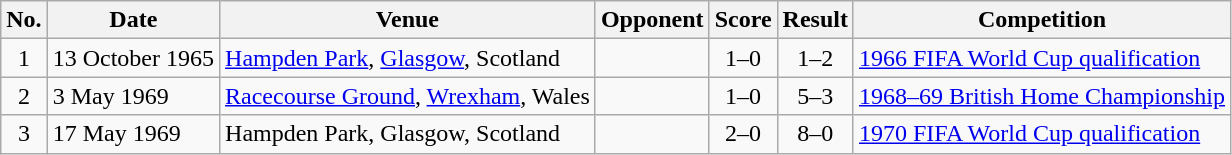<table class="wikitable sortable">
<tr>
<th scope="col">No.</th>
<th scope="col">Date</th>
<th scope="col">Venue</th>
<th scope="col">Opponent</th>
<th scope="col">Score</th>
<th scope="col">Result</th>
<th scope="col">Competition</th>
</tr>
<tr>
<td style="text-align:center">1</td>
<td>13 October 1965</td>
<td><a href='#'>Hampden Park</a>, <a href='#'>Glasgow</a>, Scotland</td>
<td></td>
<td style="text-align:center">1–0</td>
<td style="text-align:center">1–2</td>
<td><a href='#'>1966 FIFA World Cup qualification</a></td>
</tr>
<tr>
<td style="text-align:center">2</td>
<td>3 May 1969</td>
<td><a href='#'>Racecourse Ground</a>, <a href='#'>Wrexham</a>, Wales</td>
<td></td>
<td style="text-align:center">1–0</td>
<td style="text-align:center">5–3</td>
<td><a href='#'>1968–69 British Home Championship</a></td>
</tr>
<tr>
<td style="text-align:center">3</td>
<td>17 May 1969</td>
<td>Hampden Park, Glasgow, Scotland</td>
<td></td>
<td style="text-align:center">2–0</td>
<td style="text-align:center">8–0</td>
<td><a href='#'>1970 FIFA World Cup qualification</a></td>
</tr>
</table>
